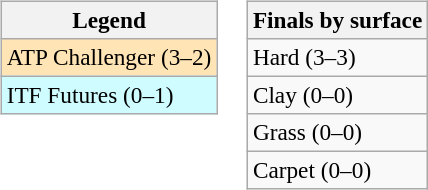<table>
<tr valign=top>
<td><br><table class=wikitable style=font-size:97%>
<tr>
<th>Legend</th>
</tr>
<tr bgcolor=moccasin>
<td>ATP Challenger (3–2)</td>
</tr>
<tr bgcolor=cffcff>
<td>ITF Futures (0–1)</td>
</tr>
</table>
</td>
<td><br><table class=wikitable style=font-size:97%>
<tr>
<th>Finals by surface</th>
</tr>
<tr>
<td>Hard (3–3)</td>
</tr>
<tr>
<td>Clay (0–0)</td>
</tr>
<tr>
<td>Grass (0–0)</td>
</tr>
<tr>
<td>Carpet (0–0)</td>
</tr>
</table>
</td>
</tr>
</table>
